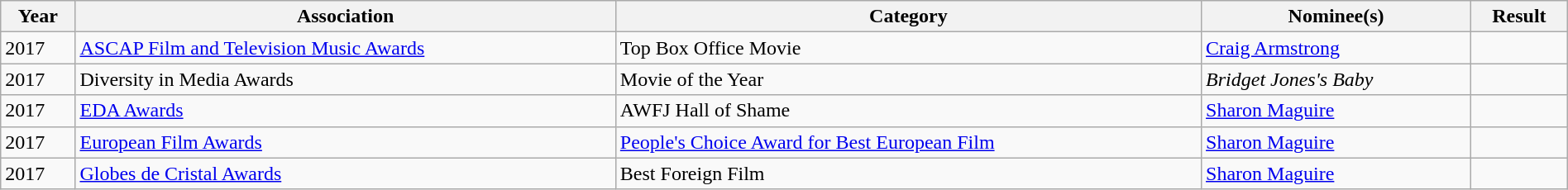<table class="wikitable sortable" width="100%">
<tr>
<th>Year</th>
<th>Association</th>
<th>Category</th>
<th>Nominee(s)</th>
<th>Result</th>
</tr>
<tr>
<td>2017</td>
<td><a href='#'>ASCAP Film and Television Music Awards</a></td>
<td>Top Box Office Movie</td>
<td><a href='#'>Craig Armstrong</a></td>
<td></td>
</tr>
<tr>
<td>2017</td>
<td>Diversity in Media Awards</td>
<td>Movie of the Year</td>
<td><em>Bridget Jones's Baby</em></td>
<td></td>
</tr>
<tr>
<td>2017</td>
<td><a href='#'>EDA Awards</a></td>
<td>AWFJ Hall of Shame</td>
<td><a href='#'>Sharon Maguire</a></td>
<td></td>
</tr>
<tr>
<td>2017</td>
<td><a href='#'>European Film Awards</a></td>
<td><a href='#'>People's Choice Award for Best European Film</a></td>
<td><a href='#'>Sharon Maguire</a></td>
<td></td>
</tr>
<tr>
<td>2017</td>
<td><a href='#'>Globes de Cristal Awards</a></td>
<td>Best Foreign Film</td>
<td><a href='#'>Sharon Maguire</a></td>
<td></td>
</tr>
</table>
